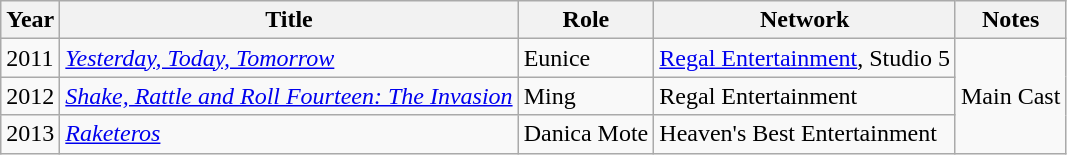<table class="wikitable">
<tr>
<th>Year</th>
<th>Title</th>
<th>Role</th>
<th>Network</th>
<th>Notes</th>
</tr>
<tr>
<td>2011</td>
<td><em><a href='#'>Yesterday, Today, Tomorrow</a></em></td>
<td>Eunice</td>
<td><a href='#'>Regal Entertainment</a>, Studio 5</td>
<td rowspan="3">Main Cast</td>
</tr>
<tr>
<td>2012</td>
<td><em><a href='#'>Shake, Rattle and Roll Fourteen: The Invasion</a></em></td>
<td>Ming</td>
<td>Regal Entertainment</td>
</tr>
<tr>
<td>2013</td>
<td><em><a href='#'>Raketeros</a></em></td>
<td>Danica Mote</td>
<td>Heaven's Best Entertainment</td>
</tr>
</table>
